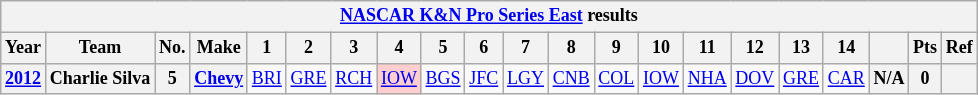<table class="wikitable" style="text-align:center; font-size:75%">
<tr>
<th colspan=21><a href='#'>NASCAR K&N Pro Series East</a> results</th>
</tr>
<tr>
<th>Year</th>
<th>Team</th>
<th>No.</th>
<th>Make</th>
<th>1</th>
<th>2</th>
<th>3</th>
<th>4</th>
<th>5</th>
<th>6</th>
<th>7</th>
<th>8</th>
<th>9</th>
<th>10</th>
<th>11</th>
<th>12</th>
<th>13</th>
<th>14</th>
<th></th>
<th>Pts</th>
<th>Ref</th>
</tr>
<tr>
<th><a href='#'>2012</a></th>
<th>Charlie Silva</th>
<th>5</th>
<th><a href='#'>Chevy</a></th>
<td><a href='#'>BRI</a></td>
<td><a href='#'>GRE</a></td>
<td><a href='#'>RCH</a></td>
<td style="background:#FFCFCF;"><a href='#'>IOW</a><br></td>
<td><a href='#'>BGS</a></td>
<td><a href='#'>JFC</a></td>
<td><a href='#'>LGY</a></td>
<td><a href='#'>CNB</a></td>
<td><a href='#'>COL</a></td>
<td><a href='#'>IOW</a></td>
<td><a href='#'>NHA</a></td>
<td><a href='#'>DOV</a></td>
<td><a href='#'>GRE</a></td>
<td><a href='#'>CAR</a></td>
<th>N/A</th>
<th>0</th>
<th></th>
</tr>
</table>
